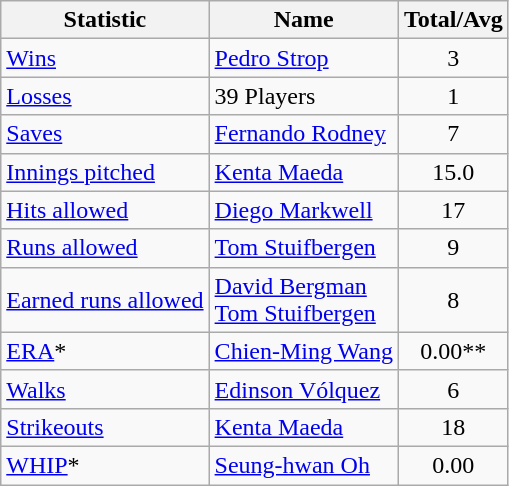<table class=wikitable>
<tr>
<th>Statistic</th>
<th>Name</th>
<th>Total/Avg</th>
</tr>
<tr>
<td><a href='#'>Wins</a></td>
<td> <a href='#'>Pedro Strop</a></td>
<td align=center>3</td>
</tr>
<tr>
<td><a href='#'>Losses</a></td>
<td>39 Players</td>
<td align=center>1</td>
</tr>
<tr>
<td><a href='#'>Saves</a></td>
<td> <a href='#'>Fernando Rodney</a></td>
<td align=center>7</td>
</tr>
<tr>
<td><a href='#'>Innings pitched</a></td>
<td> <a href='#'>Kenta Maeda</a></td>
<td align=center>15.0</td>
</tr>
<tr>
<td><a href='#'>Hits allowed</a></td>
<td> <a href='#'>Diego Markwell</a></td>
<td align=center>17</td>
</tr>
<tr>
<td><a href='#'>Runs allowed</a></td>
<td> <a href='#'>Tom Stuifbergen</a></td>
<td align=center>9</td>
</tr>
<tr>
<td><a href='#'>Earned runs allowed</a></td>
<td> <a href='#'>David Bergman</a><br> <a href='#'>Tom Stuifbergen</a></td>
<td align=center>8</td>
</tr>
<tr>
<td><a href='#'>ERA</a>*</td>
<td> <a href='#'>Chien-Ming Wang</a></td>
<td align=center>0.00**</td>
</tr>
<tr>
<td><a href='#'>Walks</a></td>
<td> <a href='#'>Edinson Vólquez</a></td>
<td align=center>6</td>
</tr>
<tr>
<td><a href='#'>Strikeouts</a></td>
<td> <a href='#'>Kenta Maeda</a></td>
<td align=center>18</td>
</tr>
<tr>
<td><a href='#'>WHIP</a>*</td>
<td> <a href='#'>Seung-hwan Oh</a></td>
<td align=center>0.00</td>
</tr>
</table>
